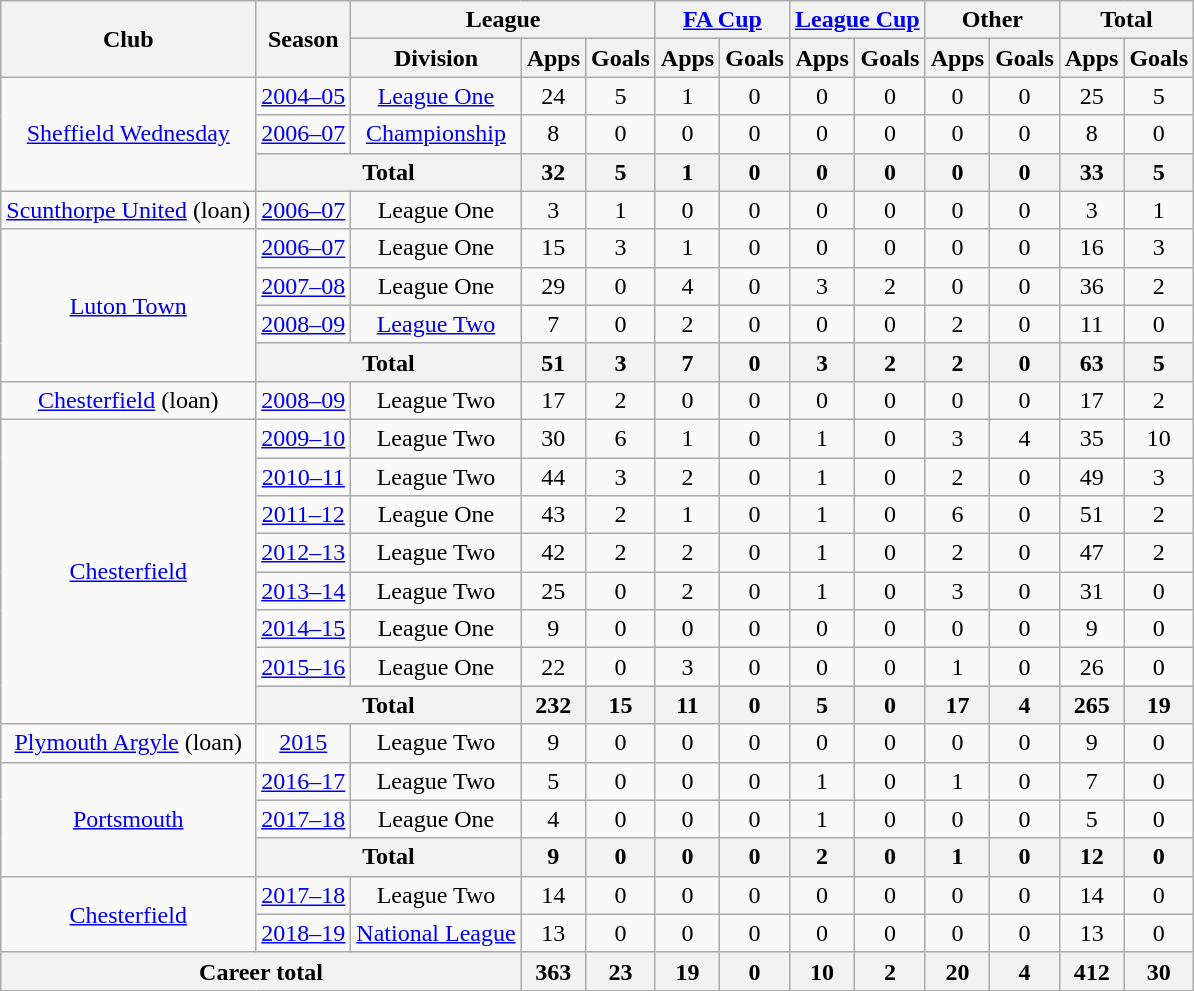<table class="wikitable" style="text-align: center;">
<tr>
<th rowspan="2">Club</th>
<th rowspan="2">Season</th>
<th colspan="3">League</th>
<th colspan="2"><a href='#'>FA Cup</a></th>
<th colspan="2"><a href='#'>League Cup</a></th>
<th colspan="2">Other</th>
<th colspan="2">Total</th>
</tr>
<tr>
<th>Division</th>
<th>Apps</th>
<th>Goals</th>
<th>Apps</th>
<th>Goals</th>
<th>Apps</th>
<th>Goals</th>
<th>Apps</th>
<th>Goals</th>
<th>Apps</th>
<th>Goals</th>
</tr>
<tr>
<td rowspan="3"><a href='#'>Sheffield Wednesday</a></td>
<td><a href='#'>2004–05</a></td>
<td><a href='#'>League One</a></td>
<td>24</td>
<td>5</td>
<td>1</td>
<td>0</td>
<td>0</td>
<td>0</td>
<td>0</td>
<td>0</td>
<td>25</td>
<td>5</td>
</tr>
<tr>
<td><a href='#'>2006–07</a></td>
<td><a href='#'>Championship</a></td>
<td>8</td>
<td>0</td>
<td>0</td>
<td>0</td>
<td>0</td>
<td>0</td>
<td>0</td>
<td>0</td>
<td>8</td>
<td>0</td>
</tr>
<tr>
<th colspan="2">Total</th>
<th>32</th>
<th>5</th>
<th>1</th>
<th>0</th>
<th>0</th>
<th>0</th>
<th>0</th>
<th>0</th>
<th>33</th>
<th>5</th>
</tr>
<tr>
<td><a href='#'>Scunthorpe United</a> (loan)</td>
<td><a href='#'>2006–07</a></td>
<td>League One</td>
<td>3</td>
<td>1</td>
<td>0</td>
<td>0</td>
<td>0</td>
<td>0</td>
<td>0</td>
<td>0</td>
<td>3</td>
<td>1</td>
</tr>
<tr>
<td rowspan="4"><a href='#'>Luton Town</a></td>
<td><a href='#'>2006–07</a></td>
<td>League One</td>
<td>15</td>
<td>3</td>
<td>1</td>
<td>0</td>
<td>0</td>
<td>0</td>
<td>0</td>
<td>0</td>
<td>16</td>
<td>3</td>
</tr>
<tr>
<td><a href='#'>2007–08</a></td>
<td>League One</td>
<td>29</td>
<td>0</td>
<td>4</td>
<td>0</td>
<td>3</td>
<td>2</td>
<td>0</td>
<td>0</td>
<td>36</td>
<td>2</td>
</tr>
<tr>
<td><a href='#'>2008–09</a></td>
<td><a href='#'>League Two</a></td>
<td>7</td>
<td>0</td>
<td>2</td>
<td>0</td>
<td>0</td>
<td>0</td>
<td>2</td>
<td>0</td>
<td>11</td>
<td>0</td>
</tr>
<tr>
<th colspan="2">Total</th>
<th>51</th>
<th>3</th>
<th>7</th>
<th>0</th>
<th>3</th>
<th>2</th>
<th>2</th>
<th>0</th>
<th>63</th>
<th>5</th>
</tr>
<tr>
<td><a href='#'>Chesterfield</a> (loan)</td>
<td><a href='#'>2008–09</a></td>
<td>League Two</td>
<td>17</td>
<td>2</td>
<td>0</td>
<td>0</td>
<td>0</td>
<td>0</td>
<td>0</td>
<td>0</td>
<td>17</td>
<td>2</td>
</tr>
<tr>
<td rowspan="8"><a href='#'>Chesterfield</a></td>
<td><a href='#'>2009–10</a></td>
<td>League Two</td>
<td>30</td>
<td>6</td>
<td>1</td>
<td>0</td>
<td>1</td>
<td>0</td>
<td>3</td>
<td>4</td>
<td>35</td>
<td>10</td>
</tr>
<tr>
<td><a href='#'>2010–11</a></td>
<td>League Two</td>
<td>44</td>
<td>3</td>
<td>2</td>
<td>0</td>
<td>1</td>
<td>0</td>
<td>2</td>
<td>0</td>
<td>49</td>
<td>3</td>
</tr>
<tr>
<td><a href='#'>2011–12</a></td>
<td>League One</td>
<td>43</td>
<td>2</td>
<td>1</td>
<td>0</td>
<td>1</td>
<td>0</td>
<td>6</td>
<td>0</td>
<td>51</td>
<td>2</td>
</tr>
<tr>
<td><a href='#'>2012–13</a></td>
<td>League Two</td>
<td>42</td>
<td>2</td>
<td>2</td>
<td>0</td>
<td>1</td>
<td>0</td>
<td>2</td>
<td>0</td>
<td>47</td>
<td>2</td>
</tr>
<tr>
<td><a href='#'>2013–14</a></td>
<td>League Two</td>
<td>25</td>
<td>0</td>
<td>2</td>
<td>0</td>
<td>1</td>
<td>0</td>
<td>3</td>
<td>0</td>
<td>31</td>
<td>0</td>
</tr>
<tr>
<td><a href='#'>2014–15</a></td>
<td>League One</td>
<td>9</td>
<td>0</td>
<td>0</td>
<td>0</td>
<td>0</td>
<td>0</td>
<td>0</td>
<td>0</td>
<td>9</td>
<td>0</td>
</tr>
<tr>
<td><a href='#'>2015–16</a></td>
<td>League One</td>
<td>22</td>
<td>0</td>
<td>3</td>
<td>0</td>
<td>0</td>
<td>0</td>
<td>1</td>
<td>0</td>
<td>26</td>
<td>0</td>
</tr>
<tr>
<th colspan="2">Total</th>
<th>232</th>
<th>15</th>
<th>11</th>
<th>0</th>
<th>5</th>
<th>0</th>
<th>17</th>
<th>4</th>
<th>265</th>
<th>19</th>
</tr>
<tr>
<td><a href='#'>Plymouth Argyle</a> (loan)</td>
<td><a href='#'>2015</a></td>
<td>League Two</td>
<td>9</td>
<td>0</td>
<td>0</td>
<td>0</td>
<td>0</td>
<td>0</td>
<td>0</td>
<td>0</td>
<td>9</td>
<td>0</td>
</tr>
<tr>
<td rowspan="3"><a href='#'>Portsmouth</a></td>
<td><a href='#'>2016–17</a></td>
<td>League Two</td>
<td>5</td>
<td>0</td>
<td>0</td>
<td>0</td>
<td>1</td>
<td>0</td>
<td>1</td>
<td>0</td>
<td>7</td>
<td>0</td>
</tr>
<tr>
<td><a href='#'>2017–18</a></td>
<td>League One</td>
<td>4</td>
<td>0</td>
<td>0</td>
<td>0</td>
<td>1</td>
<td>0</td>
<td>0</td>
<td>0</td>
<td>5</td>
<td>0</td>
</tr>
<tr>
<th colspan="2">Total</th>
<th>9</th>
<th>0</th>
<th>0</th>
<th>0</th>
<th>2</th>
<th>0</th>
<th>1</th>
<th>0</th>
<th>12</th>
<th>0</th>
</tr>
<tr>
<td rowspan="2"><a href='#'>Chesterfield</a></td>
<td><a href='#'>2017–18</a></td>
<td>League Two</td>
<td>14</td>
<td>0</td>
<td>0</td>
<td>0</td>
<td>0</td>
<td>0</td>
<td>0</td>
<td>0</td>
<td>14</td>
<td>0</td>
</tr>
<tr>
<td><a href='#'>2018–19</a></td>
<td><a href='#'>National League</a></td>
<td>13</td>
<td>0</td>
<td>0</td>
<td>0</td>
<td>0</td>
<td>0</td>
<td>0</td>
<td>0</td>
<td>13</td>
<td>0</td>
</tr>
<tr>
<th colspan="3">Career total</th>
<th>363</th>
<th>23</th>
<th>19</th>
<th>0</th>
<th>10</th>
<th>2</th>
<th>20</th>
<th>4</th>
<th>412</th>
<th>30</th>
</tr>
</table>
